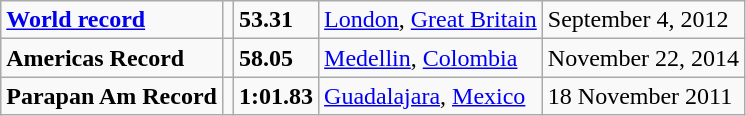<table class="wikitable">
<tr>
<td><strong><a href='#'>World record</a></strong></td>
<td></td>
<td><strong>53.31</strong></td>
<td><a href='#'>London</a>, <a href='#'>Great Britain</a></td>
<td>September 4, 2012</td>
</tr>
<tr>
<td><strong>Americas Record</strong></td>
<td></td>
<td><strong>58.05</strong></td>
<td><a href='#'>Medellin</a>, <a href='#'>Colombia</a></td>
<td>November 22, 2014</td>
</tr>
<tr>
<td><strong>Parapan Am Record</strong></td>
<td></td>
<td><strong>1:01.83</strong></td>
<td><a href='#'>Guadalajara</a>, <a href='#'>Mexico</a></td>
<td>18 November 2011</td>
</tr>
</table>
